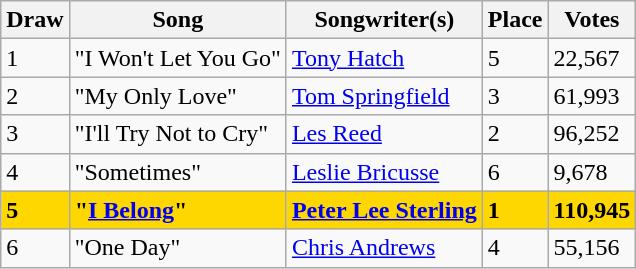<table class="wikitable sortable">
<tr>
<th>Draw</th>
<th>Song</th>
<th>Songwriter(s)</th>
<th>Place</th>
<th>Votes</th>
</tr>
<tr>
<td>1</td>
<td>"I Won't Let You Go"</td>
<td><a href='#'>Tony Hatch</a></td>
<td>5</td>
<td>22,567</td>
</tr>
<tr>
<td>2</td>
<td>"My Only Love"</td>
<td><a href='#'>Tom Springfield</a></td>
<td>3</td>
<td>61,993</td>
</tr>
<tr>
<td>3</td>
<td>"I'll Try Not to Cry"</td>
<td><a href='#'>Les Reed</a></td>
<td>2</td>
<td>96,252</td>
</tr>
<tr>
<td>4</td>
<td>"Sometimes"</td>
<td><a href='#'>Leslie Bricusse</a></td>
<td>6</td>
<td>9,678</td>
</tr>
<tr style="background:gold; font-weight:bold;">
<td>5</td>
<td>"<a href='#'>I Belong</a>"</td>
<td><a href='#'>Peter Lee Sterling</a></td>
<td>1</td>
<td>110,945</td>
</tr>
<tr>
<td>6</td>
<td>"One Day"</td>
<td><a href='#'>Chris Andrews</a></td>
<td>4</td>
<td>55,156</td>
</tr>
</table>
